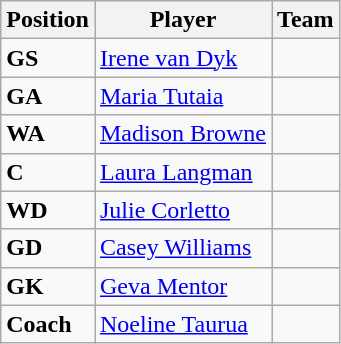<table class="wikitable collapsible">
<tr>
<th>Position</th>
<th>Player</th>
<th>Team</th>
</tr>
<tr>
<td><strong>GS</strong></td>
<td> <a href='#'>Irene van Dyk</a></td>
<td></td>
</tr>
<tr>
<td><strong>GA</strong></td>
<td> <a href='#'>Maria Tutaia</a></td>
<td></td>
</tr>
<tr>
<td><strong>WA</strong></td>
<td> <a href='#'>Madison Browne</a></td>
<td></td>
</tr>
<tr>
<td><strong>C</strong></td>
<td> <a href='#'>Laura Langman</a></td>
<td></td>
</tr>
<tr>
<td><strong>WD</strong></td>
<td> <a href='#'>Julie Corletto</a></td>
<td></td>
</tr>
<tr>
<td><strong>GD</strong></td>
<td> <a href='#'>Casey Williams</a></td>
<td></td>
</tr>
<tr>
<td><strong>GK</strong></td>
<td> <a href='#'>Geva Mentor</a></td>
<td></td>
</tr>
<tr>
<td><strong>Coach</strong></td>
<td> <a href='#'>Noeline Taurua</a></td>
<td></td>
</tr>
</table>
